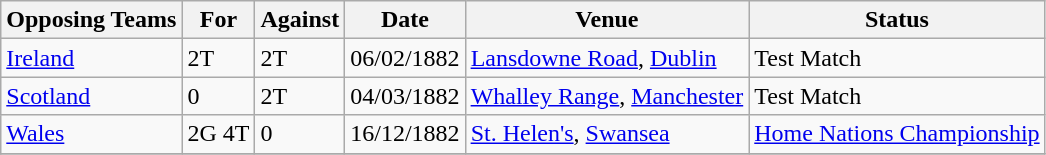<table class="wikitable">
<tr>
<th>Opposing Teams</th>
<th>For</th>
<th>Against</th>
<th>Date</th>
<th>Venue</th>
<th>Status</th>
</tr>
<tr>
<td><a href='#'>Ireland</a></td>
<td>2T</td>
<td>2T</td>
<td>06/02/1882</td>
<td><a href='#'>Lansdowne Road</a>, <a href='#'>Dublin</a></td>
<td>Test Match</td>
</tr>
<tr>
<td><a href='#'>Scotland</a></td>
<td>0</td>
<td>2T</td>
<td>04/03/1882</td>
<td><a href='#'>Whalley Range</a>, <a href='#'>Manchester</a></td>
<td>Test Match</td>
</tr>
<tr>
<td><a href='#'>Wales</a></td>
<td>2G 4T</td>
<td>0</td>
<td>16/12/1882</td>
<td><a href='#'>St. Helen's</a>, <a href='#'>Swansea</a></td>
<td><a href='#'>Home Nations Championship</a></td>
</tr>
<tr>
</tr>
</table>
